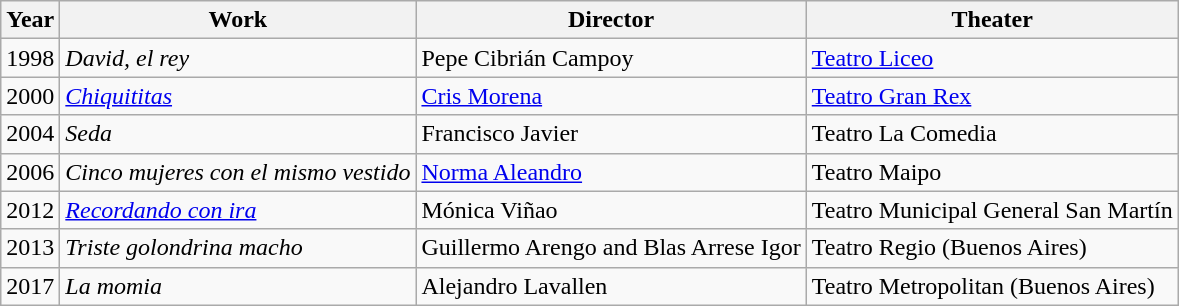<table class="wikitable">
<tr>
<th>Year</th>
<th>Work</th>
<th>Director</th>
<th>Theater</th>
</tr>
<tr>
<td>1998</td>
<td><em>David, el rey</em></td>
<td>Pepe Cibrián Campoy</td>
<td><a href='#'>Teatro Liceo</a></td>
</tr>
<tr>
<td>2000</td>
<td><em><a href='#'>Chiquititas</a></em></td>
<td><a href='#'>Cris Morena</a></td>
<td><a href='#'>Teatro Gran Rex</a></td>
</tr>
<tr>
<td>2004</td>
<td><em>Seda</em></td>
<td>Francisco Javier</td>
<td>Teatro La Comedia</td>
</tr>
<tr>
<td>2006</td>
<td><em>Cinco mujeres con el mismo vestido</em></td>
<td><a href='#'>Norma Aleandro</a></td>
<td>Teatro Maipo</td>
</tr>
<tr>
<td>2012</td>
<td><em><a href='#'>Recordando con ira</a></em></td>
<td>Mónica Viñao</td>
<td>Teatro Municipal General San Martín</td>
</tr>
<tr>
<td>2013</td>
<td><em>Triste golondrina macho</em></td>
<td>Guillermo Arengo and Blas Arrese Igor</td>
<td>Teatro Regio (Buenos Aires)</td>
</tr>
<tr>
<td>2017</td>
<td><em>La momia</em></td>
<td>Alejandro Lavallen</td>
<td>Teatro Metropolitan (Buenos Aires)</td>
</tr>
</table>
